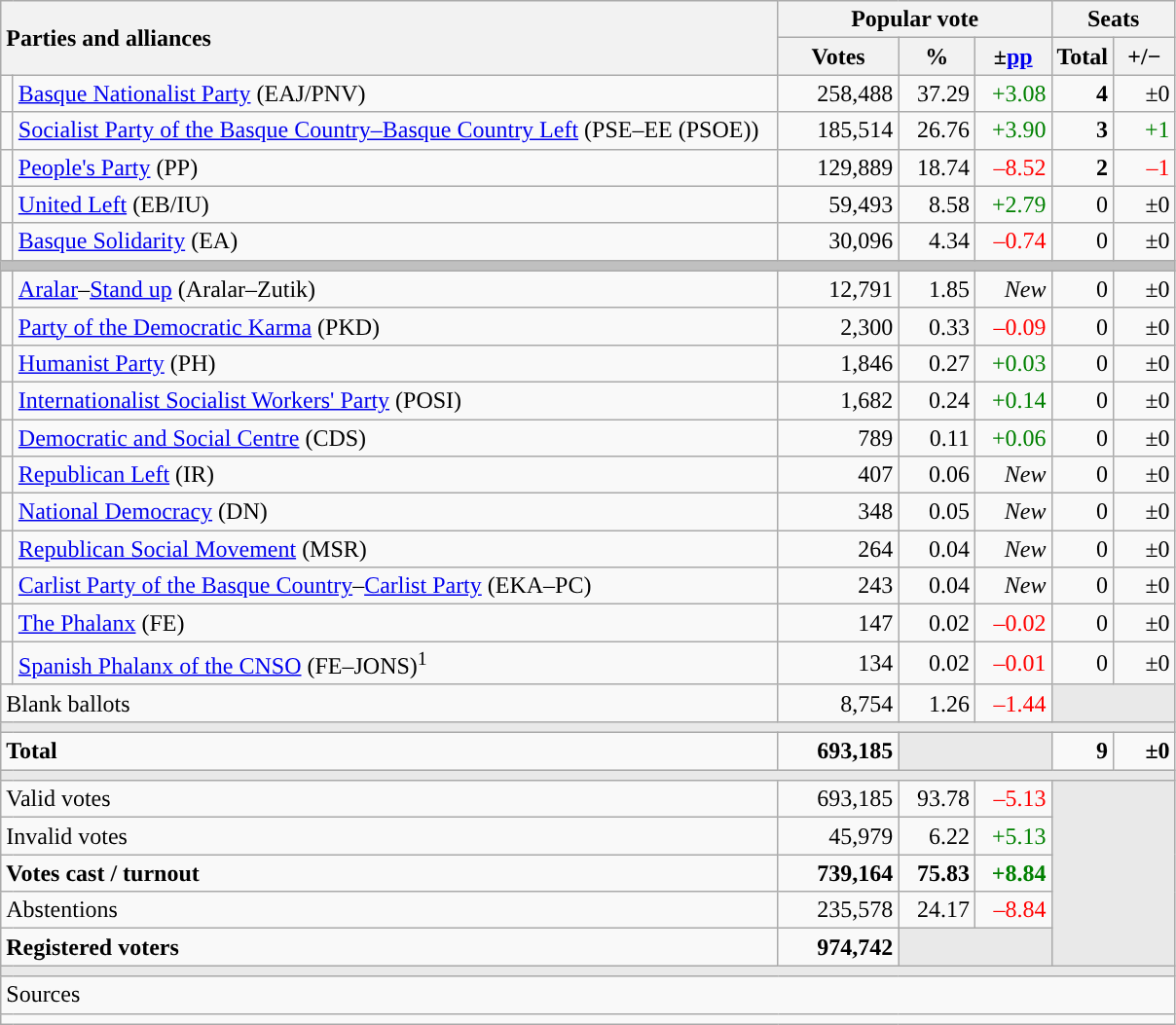<table class="wikitable" style="text-align:right;">
<tr>
<th style="text-align:left;" rowspan="2" colspan="2" width="525">Parties and alliances</th>
<th colspan="3">Popular vote</th>
<th colspan="2">Seats</th>
</tr>
<tr>
<th width="75">Votes</th>
<th width="45">%</th>
<th width="45">±<a href='#'>pp</a></th>
<th width="35">Total</th>
<th width="35">+/−</th>
</tr>
<tr>
<td width="1" style="color:inherit;background:"></td>
<td align="left"><a href='#'>Basque Nationalist Party</a> (EAJ/PNV)</td>
<td>258,488</td>
<td>37.29</td>
<td style="color:green;">+3.08</td>
<td><strong>4</strong></td>
<td>±0</td>
</tr>
<tr>
<td style="color:inherit;background:"></td>
<td align="left"><a href='#'>Socialist Party of the Basque Country–Basque Country Left</a> (PSE–EE (PSOE))</td>
<td>185,514</td>
<td>26.76</td>
<td style="color:green;">+3.90</td>
<td><strong>3</strong></td>
<td style="color:green;">+1</td>
</tr>
<tr>
<td style="color:inherit;background:"></td>
<td align="left"><a href='#'>People's Party</a> (PP)</td>
<td>129,889</td>
<td>18.74</td>
<td style="color:red;">–8.52</td>
<td><strong>2</strong></td>
<td style="color:red;">–1</td>
</tr>
<tr>
<td style="color:inherit;background:"></td>
<td align="left"><a href='#'>United Left</a> (EB/IU)</td>
<td>59,493</td>
<td>8.58</td>
<td style="color:green;">+2.79</td>
<td>0</td>
<td>±0</td>
</tr>
<tr>
<td style="color:inherit;background:"></td>
<td align="left"><a href='#'>Basque Solidarity</a> (EA)</td>
<td>30,096</td>
<td>4.34</td>
<td style="color:red;">–0.74</td>
<td>0</td>
<td>±0</td>
</tr>
<tr>
<td colspan="7" bgcolor="#C0C0C0"></td>
</tr>
<tr>
<td style="color:inherit;background:"></td>
<td align="left"><a href='#'>Aralar</a>–<a href='#'>Stand up</a> (Aralar–Zutik)</td>
<td>12,791</td>
<td>1.85</td>
<td><em>New</em></td>
<td>0</td>
<td>±0</td>
</tr>
<tr>
<td style="color:inherit;background:"></td>
<td align="left"><a href='#'>Party of the Democratic Karma</a> (PKD)</td>
<td>2,300</td>
<td>0.33</td>
<td style="color:red;">–0.09</td>
<td>0</td>
<td>±0</td>
</tr>
<tr>
<td style="color:inherit;background:"></td>
<td align="left"><a href='#'>Humanist Party</a> (PH)</td>
<td>1,846</td>
<td>0.27</td>
<td style="color:green;">+0.03</td>
<td>0</td>
<td>±0</td>
</tr>
<tr>
<td style="color:inherit;background:"></td>
<td align="left"><a href='#'>Internationalist Socialist Workers' Party</a> (POSI)</td>
<td>1,682</td>
<td>0.24</td>
<td style="color:green;">+0.14</td>
<td>0</td>
<td>±0</td>
</tr>
<tr>
<td style="color:inherit;background:"></td>
<td align="left"><a href='#'>Democratic and Social Centre</a> (CDS)</td>
<td>789</td>
<td>0.11</td>
<td style="color:green;">+0.06</td>
<td>0</td>
<td>±0</td>
</tr>
<tr>
<td style="color:inherit;background:"></td>
<td align="left"><a href='#'>Republican Left</a> (IR)</td>
<td>407</td>
<td>0.06</td>
<td><em>New</em></td>
<td>0</td>
<td>±0</td>
</tr>
<tr>
<td style="color:inherit;background:"></td>
<td align="left"><a href='#'>National Democracy</a> (DN)</td>
<td>348</td>
<td>0.05</td>
<td><em>New</em></td>
<td>0</td>
<td>±0</td>
</tr>
<tr>
<td style="color:inherit;background:"></td>
<td align="left"><a href='#'>Republican Social Movement</a> (MSR)</td>
<td>264</td>
<td>0.04</td>
<td><em>New</em></td>
<td>0</td>
<td>±0</td>
</tr>
<tr>
<td style="color:inherit;background:"></td>
<td align="left"><a href='#'>Carlist Party of the Basque Country</a>–<a href='#'>Carlist Party</a> (EKA–PC)</td>
<td>243</td>
<td>0.04</td>
<td><em>New</em></td>
<td>0</td>
<td>±0</td>
</tr>
<tr>
<td style="color:inherit;background:"></td>
<td align="left"><a href='#'>The Phalanx</a> (FE)</td>
<td>147</td>
<td>0.02</td>
<td style="color:red;">–0.02</td>
<td>0</td>
<td>±0</td>
</tr>
<tr>
<td style="color:inherit;background:"></td>
<td align="left"><a href='#'>Spanish Phalanx of the CNSO</a> (FE–JONS)<sup>1</sup></td>
<td>134</td>
<td>0.02</td>
<td style="color:red;">–0.01</td>
<td>0</td>
<td>±0</td>
</tr>
<tr>
<td align="left" colspan="2">Blank ballots</td>
<td>8,754</td>
<td>1.26</td>
<td style="color:red;">–1.44</td>
<td bgcolor="#E9E9E9" colspan="2"></td>
</tr>
<tr>
<td colspan="7" bgcolor="#E9E9E9"></td>
</tr>
<tr style="font-weight:bold;">
<td align="left" colspan="2">Total</td>
<td>693,185</td>
<td bgcolor="#E9E9E9" colspan="2"></td>
<td>9</td>
<td>±0</td>
</tr>
<tr>
<td colspan="7" bgcolor="#E9E9E9"></td>
</tr>
<tr>
<td align="left" colspan="2">Valid votes</td>
<td>693,185</td>
<td>93.78</td>
<td style="color:red;">–5.13</td>
<td bgcolor="#E9E9E9" colspan="2" rowspan="5"></td>
</tr>
<tr>
<td align="left" colspan="2">Invalid votes</td>
<td>45,979</td>
<td>6.22</td>
<td style="color:green;">+5.13</td>
</tr>
<tr style="font-weight:bold;">
<td align="left" colspan="2">Votes cast / turnout</td>
<td>739,164</td>
<td>75.83</td>
<td style="color:green;">+8.84</td>
</tr>
<tr>
<td align="left" colspan="2">Abstentions</td>
<td>235,578</td>
<td>24.17</td>
<td style="color:red;">–8.84</td>
</tr>
<tr style="font-weight:bold;">
<td align="left" colspan="2">Registered voters</td>
<td>974,742</td>
<td bgcolor="#E9E9E9" colspan="2"></td>
</tr>
<tr>
<td colspan="7" bgcolor="#E9E9E9"></td>
</tr>
<tr>
<td align="left" colspan="7">Sources</td>
</tr>
<tr>
<td colspan="7" style="text-align:left; max-width:790px;"></td>
</tr>
</table>
